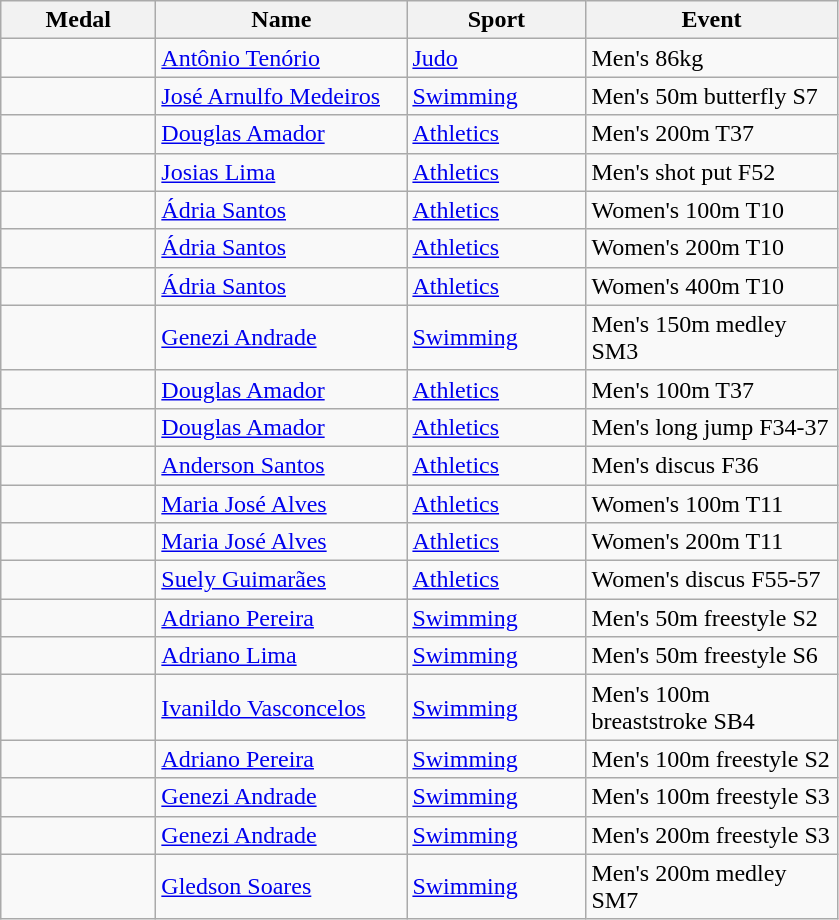<table class="wikitable">
<tr>
<th style="width:6em">Medal</th>
<th style="width:10em">Name</th>
<th style="width:7em">Sport</th>
<th style="width:10em">Event</th>
</tr>
<tr>
<td></td>
<td><a href='#'>Antônio Tenório</a></td>
<td><a href='#'>Judo</a></td>
<td>Men's 86kg</td>
</tr>
<tr>
<td></td>
<td><a href='#'>José Arnulfo Medeiros</a></td>
<td><a href='#'>Swimming</a></td>
<td>Men's 50m butterfly S7</td>
</tr>
<tr>
<td></td>
<td><a href='#'>Douglas Amador</a></td>
<td><a href='#'>Athletics</a></td>
<td>Men's 200m T37</td>
</tr>
<tr>
<td></td>
<td><a href='#'>Josias Lima</a></td>
<td><a href='#'>Athletics</a></td>
<td>Men's shot put F52</td>
</tr>
<tr>
<td></td>
<td><a href='#'>Ádria Santos</a></td>
<td><a href='#'>Athletics</a></td>
<td>Women's 100m T10</td>
</tr>
<tr>
<td></td>
<td><a href='#'>Ádria Santos</a></td>
<td><a href='#'>Athletics</a></td>
<td>Women's 200m T10</td>
</tr>
<tr>
<td></td>
<td><a href='#'>Ádria Santos</a></td>
<td><a href='#'>Athletics</a></td>
<td>Women's 400m T10</td>
</tr>
<tr>
<td></td>
<td><a href='#'>Genezi Andrade</a></td>
<td><a href='#'>Swimming</a></td>
<td>Men's 150m medley SM3</td>
</tr>
<tr>
<td></td>
<td><a href='#'>Douglas Amador</a></td>
<td><a href='#'>Athletics</a></td>
<td>Men's 100m T37</td>
</tr>
<tr>
<td></td>
<td><a href='#'>Douglas Amador</a></td>
<td><a href='#'>Athletics</a></td>
<td>Men's long jump F34-37</td>
</tr>
<tr>
<td></td>
<td><a href='#'>Anderson Santos</a></td>
<td><a href='#'>Athletics</a></td>
<td>Men's discus F36</td>
</tr>
<tr>
<td></td>
<td><a href='#'>Maria José Alves</a></td>
<td><a href='#'>Athletics</a></td>
<td>Women's 100m T11</td>
</tr>
<tr>
<td></td>
<td><a href='#'>Maria José Alves</a></td>
<td><a href='#'>Athletics</a></td>
<td>Women's 200m T11</td>
</tr>
<tr>
<td></td>
<td><a href='#'>Suely Guimarães</a></td>
<td><a href='#'>Athletics</a></td>
<td>Women's discus F55-57</td>
</tr>
<tr>
<td></td>
<td><a href='#'>Adriano Pereira</a></td>
<td><a href='#'>Swimming</a></td>
<td>Men's 50m freestyle S2</td>
</tr>
<tr>
<td></td>
<td><a href='#'>Adriano Lima</a></td>
<td><a href='#'>Swimming</a></td>
<td>Men's 50m freestyle S6</td>
</tr>
<tr>
<td></td>
<td><a href='#'>Ivanildo Vasconcelos</a></td>
<td><a href='#'>Swimming</a></td>
<td>Men's 100m breaststroke SB4</td>
</tr>
<tr>
<td></td>
<td><a href='#'>Adriano Pereira</a></td>
<td><a href='#'>Swimming</a></td>
<td>Men's 100m freestyle S2</td>
</tr>
<tr>
<td></td>
<td><a href='#'>Genezi Andrade</a></td>
<td><a href='#'>Swimming</a></td>
<td>Men's 100m freestyle S3</td>
</tr>
<tr>
<td></td>
<td><a href='#'>Genezi Andrade</a></td>
<td><a href='#'>Swimming</a></td>
<td>Men's 200m freestyle S3</td>
</tr>
<tr>
<td></td>
<td><a href='#'>Gledson Soares</a></td>
<td><a href='#'>Swimming</a></td>
<td>Men's 200m medley SM7</td>
</tr>
</table>
